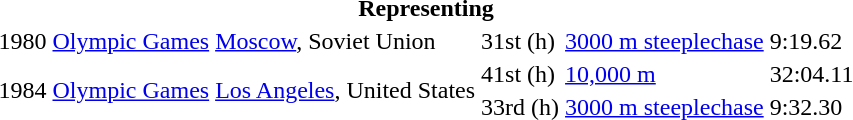<table>
<tr>
<th colspan="6">Representing </th>
</tr>
<tr>
<td>1980</td>
<td><a href='#'>Olympic Games</a></td>
<td><a href='#'>Moscow</a>, Soviet Union</td>
<td>31st (h)</td>
<td><a href='#'>3000 m steeplechase</a></td>
<td>9:19.62</td>
</tr>
<tr>
<td rowspan=2>1984</td>
<td rowspan=2><a href='#'>Olympic Games</a></td>
<td rowspan=2><a href='#'>Los Angeles</a>, United States</td>
<td>41st (h)</td>
<td><a href='#'>10,000 m</a></td>
<td>32:04.11</td>
</tr>
<tr>
<td>33rd (h)</td>
<td><a href='#'>3000 m steeplechase</a></td>
<td>9:32.30</td>
</tr>
<tr>
</tr>
</table>
